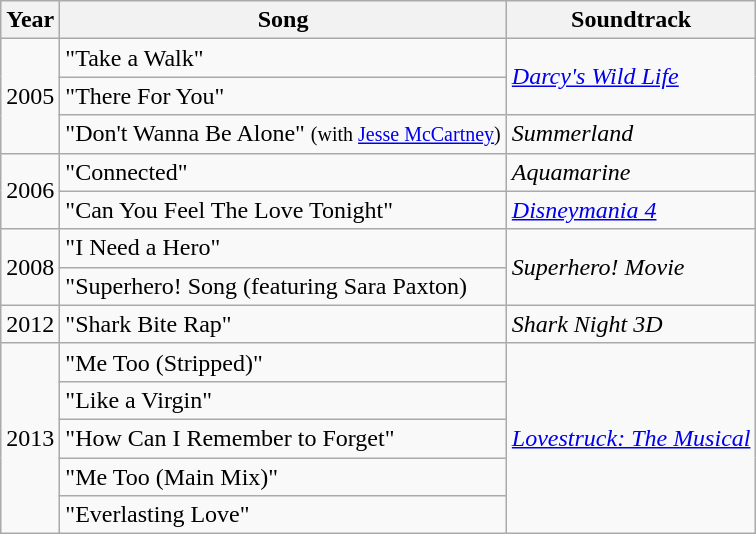<table class="wikitable sortable">
<tr>
<th>Year</th>
<th>Song</th>
<th>Soundtrack</th>
</tr>
<tr>
<td style="text-align:center;" rowspan="3">2005</td>
<td>"Take a Walk"</td>
<td rowspan="2"><em><a href='#'>Darcy's Wild Life</a></em></td>
</tr>
<tr>
<td>"There For You"</td>
</tr>
<tr>
<td>"Don't Wanna Be Alone" <small>(with <a href='#'>Jesse McCartney</a>)</small></td>
<td><em>Summerland</em></td>
</tr>
<tr>
<td style="text-align:center;" rowspan="2">2006</td>
<td>"Connected"</td>
<td><em>Aquamarine</em></td>
</tr>
<tr>
<td>"Can You Feel The Love Tonight"</td>
<td><em><a href='#'>Disneymania 4</a></em></td>
</tr>
<tr>
<td style="text-align:center;" rowspan="2">2008</td>
<td>"I Need a Hero"</td>
<td rowspan="2"><em>Superhero! Movie</em></td>
</tr>
<tr>
<td>"Superhero! Song (featuring Sara Paxton)</td>
</tr>
<tr>
<td style="text-align:center;">2012</td>
<td>"Shark Bite Rap"</td>
<td><em>Shark Night 3D</em></td>
</tr>
<tr>
<td style="text-align:center;" rowspan="5">2013</td>
<td>"Me Too (Stripped)"</td>
<td rowspan="5"><em><a href='#'>Lovestruck: The Musical</a></em></td>
</tr>
<tr>
<td>"Like a Virgin"</td>
</tr>
<tr>
<td>"How Can I Remember to Forget"</td>
</tr>
<tr>
<td>"Me Too (Main Mix)"</td>
</tr>
<tr>
<td>"Everlasting Love"</td>
</tr>
</table>
